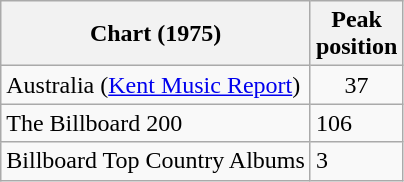<table class="wikitable">
<tr>
<th>Chart (1975)</th>
<th>Peak<br>position</th>
</tr>
<tr>
<td>Australia (<a href='#'>Kent Music Report</a>)</td>
<td style="text-align:center;">37</td>
</tr>
<tr>
<td align="left">The Billboard 200</td>
<td align="left">106</td>
</tr>
<tr>
<td align="left">Billboard Top Country Albums</td>
<td align="left">3</td>
</tr>
</table>
